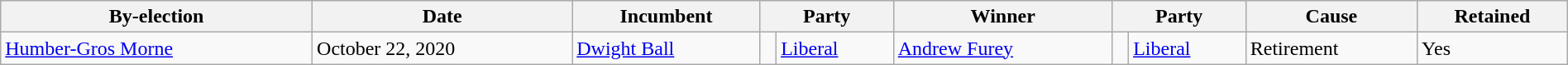<table class=wikitable style="width:100%">
<tr>
<th>By-election</th>
<th>Date</th>
<th>Incumbent</th>
<th colspan=2>Party</th>
<th>Winner</th>
<th colspan=2>Party</th>
<th>Cause</th>
<th>Retained</th>
</tr>
<tr>
<td><a href='#'>Humber-Gros Morne</a></td>
<td>October 22, 2020</td>
<td><a href='#'>Dwight Ball</a></td>
<td></td>
<td><a href='#'>Liberal</a></td>
<td><a href='#'>Andrew Furey</a></td>
<td></td>
<td><a href='#'>Liberal</a></td>
<td>Retirement</td>
<td>Yes</td>
</tr>
</table>
